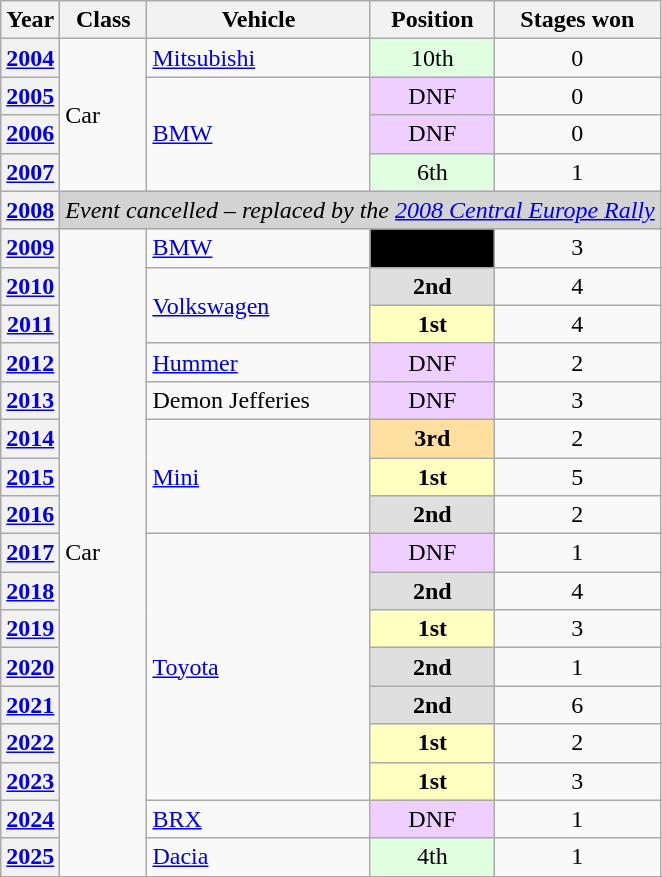<table class="wikitable">
<tr>
<th>Year</th>
<th>Class</th>
<th>Vehicle</th>
<th>Position</th>
<th>Stages won</th>
</tr>
<tr>
<th><a href='#'>2004</a></th>
<td rowspan="4">Car</td>
<td> <a href='#'>Mitsubishi</a></td>
<td align="center" style="background:#DFFFDF;">10th</td>
<td align="center">0</td>
</tr>
<tr>
<th><a href='#'>2005</a></th>
<td rowspan="3"> <a href='#'>BMW</a></td>
<td align="center" style="background:#EFCFFF;">DNF</td>
<td align="center">0</td>
</tr>
<tr>
<th><a href='#'>2006</a></th>
<td align="center" style="background:#EFCFFF;">DNF</td>
<td align="center">0</td>
</tr>
<tr>
<th><a href='#'>2007</a></th>
<td align="center" style="background:#DFFFDF;">6th</td>
<td align="center">1</td>
</tr>
<tr>
<th><a href='#'>2008</a></th>
<td colspan=4 align=center style="background:lightgrey;"><em>Event cancelled – replaced by the <a href='#'>2008 Central Europe Rally</a></em></td>
</tr>
<tr>
<th><a href='#'>2009</a></th>
<td rowspan="17">Car</td>
<td> <a href='#'>BMW</a></td>
<td align="center" style="background:black;"><span> DSQ </span></td>
<td align="center">3</td>
</tr>
<tr>
<th><a href='#'>2010</a></th>
<td rowspan="2"> <a href='#'>Volkswagen</a></td>
<td align="center" style="background:#DFDFDF;"><strong>2nd</strong></td>
<td align="center">4</td>
</tr>
<tr>
<th><a href='#'>2011</a></th>
<td align="center" style="background:#FFFFBF;"><strong>1st</strong></td>
<td align="center">4</td>
</tr>
<tr>
<th><a href='#'>2012</a></th>
<td> <a href='#'>Hummer</a></td>
<td align="center" style="background:#EFCFFF;">DNF</td>
<td align="center">2</td>
</tr>
<tr>
<th><a href='#'>2013</a></th>
<td> Demon Jefferies</td>
<td align="center" style="background:#EFCFFF;">DNF</td>
<td align="center">3</td>
</tr>
<tr>
<th><a href='#'>2014</a></th>
<td rowspan="3"> <a href='#'>Mini</a></td>
<td align="center" style="background:#FFDF9F;"><strong>3rd</strong></td>
<td align="center">2</td>
</tr>
<tr>
<th><a href='#'>2015</a></th>
<td align="center" style="background:#FFFFBF;"><strong>1st</strong></td>
<td align="center">5</td>
</tr>
<tr>
<th><a href='#'>2016</a></th>
<td align="center" style="background:#DFDFDF;"><strong>2nd</strong></td>
<td align="center">2</td>
</tr>
<tr>
<th><a href='#'>2017</a></th>
<td rowspan="7"> <a href='#'>Toyota</a></td>
<td align="center" style="background:#EFCFFF;">DNF</td>
<td align="center">1</td>
</tr>
<tr>
<th><a href='#'>2018</a></th>
<td align="center" style="background:#DFDFDF;"><strong>2nd</strong></td>
<td align="center">4</td>
</tr>
<tr>
<th><a href='#'>2019</a></th>
<td align="center" style="background:#FFFFBF;"><strong>1st</strong></td>
<td align="center">3</td>
</tr>
<tr>
<th><a href='#'>2020</a></th>
<td align="center" style="background:#DFDFDF;"><strong>2nd</strong></td>
<td align="center">1</td>
</tr>
<tr>
<th><a href='#'>2021</a></th>
<td align="center" style="background:#DFDFDF;"><strong>2nd</strong></td>
<td align="center">6</td>
</tr>
<tr>
<th><a href='#'>2022</a></th>
<td align="center" style="background:#FFFFBF;"><strong>1st</strong></td>
<td align="center">2</td>
</tr>
<tr>
<th><a href='#'>2023</a></th>
<td align="center" style="background:#FFFFBF;"><strong>1st</strong></td>
<td align="center">3</td>
</tr>
<tr>
<th><a href='#'>2024</a></th>
<td rowspan=1> <a href='#'>BRX</a></td>
<td align="center" style="background:#EFCFFF;">DNF</td>
<td align="center">1</td>
</tr>
<tr>
<th><a href='#'>2025</a></th>
<td rowspan=1> <a href='#'>Dacia</a></td>
<td align="center" style="background:#DFFFDF;">4th</td>
<td align="center">1</td>
</tr>
<tr>
</tr>
</table>
